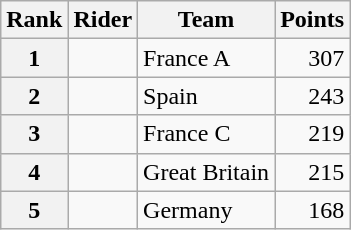<table class="wikitable">
<tr>
<th scope="col">Rank</th>
<th scope="col">Rider</th>
<th scope="col">Team</th>
<th scope="col">Points</th>
</tr>
<tr>
<th scope="row">1</th>
<td></td>
<td>France A</td>
<td style="text-align:right;">307</td>
</tr>
<tr>
<th scope="row">2</th>
<td></td>
<td>Spain</td>
<td style="text-align:right;">243</td>
</tr>
<tr>
<th scope="row">3</th>
<td></td>
<td>France C</td>
<td style="text-align:right;">219</td>
</tr>
<tr>
<th scope="row">4</th>
<td></td>
<td>Great Britain</td>
<td style="text-align:right;">215</td>
</tr>
<tr>
<th scope="row">5</th>
<td></td>
<td>Germany</td>
<td style="text-align:right;">168</td>
</tr>
</table>
